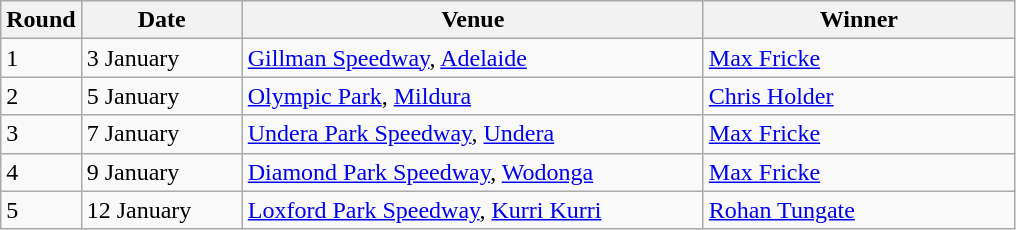<table class="wikitable" style="font-size: 100%">
<tr>
<th width=30>Round</th>
<th width=100>Date</th>
<th width=300>Venue</th>
<th width=200>Winner</th>
</tr>
<tr>
<td>1</td>
<td>3 January</td>
<td><a href='#'>Gillman Speedway</a>, <a href='#'>Adelaide</a></td>
<td><a href='#'>Max Fricke</a></td>
</tr>
<tr>
<td>2</td>
<td>5 January</td>
<td><a href='#'>Olympic Park</a>, <a href='#'>Mildura</a></td>
<td><a href='#'>Chris Holder</a></td>
</tr>
<tr>
<td>3</td>
<td>7 January</td>
<td><a href='#'>Undera Park Speedway</a>, <a href='#'>Undera</a></td>
<td><a href='#'>Max Fricke</a></td>
</tr>
<tr>
<td>4</td>
<td>9 January</td>
<td><a href='#'>Diamond Park Speedway</a>, <a href='#'>Wodonga</a></td>
<td><a href='#'>Max Fricke</a></td>
</tr>
<tr>
<td>5</td>
<td>12 January</td>
<td><a href='#'>Loxford Park Speedway</a>, <a href='#'>Kurri Kurri</a></td>
<td><a href='#'>Rohan Tungate</a></td>
</tr>
</table>
